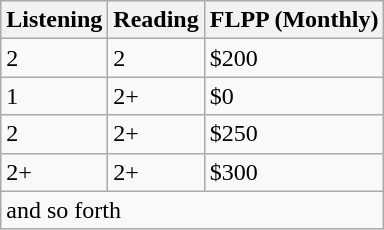<table class="wikitable">
<tr>
<th>Listening</th>
<th>Reading</th>
<th>FLPP (Monthly)</th>
</tr>
<tr>
<td>2</td>
<td>2</td>
<td>$200</td>
</tr>
<tr>
<td>1</td>
<td>2+</td>
<td>$0</td>
</tr>
<tr>
<td>2</td>
<td>2+</td>
<td>$250</td>
</tr>
<tr>
<td>2+</td>
<td>2+</td>
<td>$300</td>
</tr>
<tr>
<td colspan="3">and so forth</td>
</tr>
</table>
